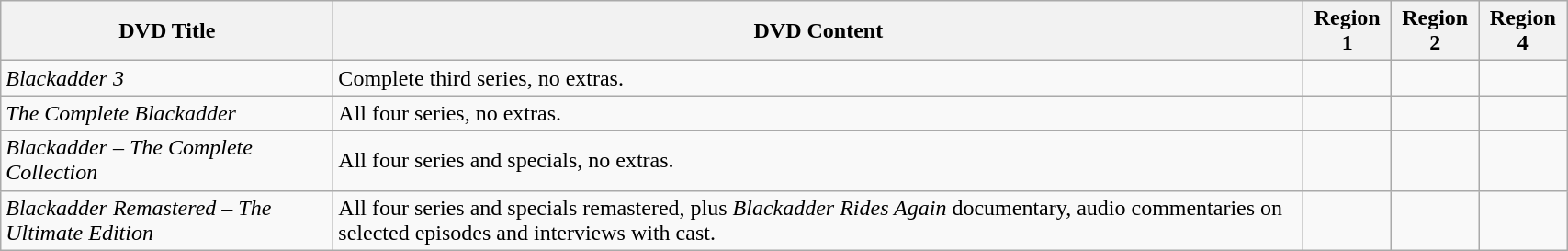<table class="wikitable" width="90%">
<tr>
<th>DVD Title</th>
<th>DVD Content</th>
<th>Region 1</th>
<th>Region 2</th>
<th>Region 4</th>
</tr>
<tr>
<td><em>Blackadder 3</em><br></td>
<td>Complete third series, no extras.</td>
<td></td>
<td></td>
<td></td>
</tr>
<tr>
<td><em>The Complete Blackadder</em></td>
<td>All four series, no extras.<br></td>
<td></td>
<td></td>
<td></td>
</tr>
<tr>
<td><em>Blackadder – The Complete Collection</em></td>
<td>All four series and specials, no extras.<br></td>
<td></td>
<td></td>
<td></td>
</tr>
<tr>
<td><em>Blackadder Remastered – The Ultimate Edition</em></td>
<td>All four series and specials remastered, plus <em>Blackadder Rides Again</em> documentary, audio commentaries on selected episodes and interviews with cast.</td>
<td></td>
<td></td>
<td></td>
</tr>
</table>
